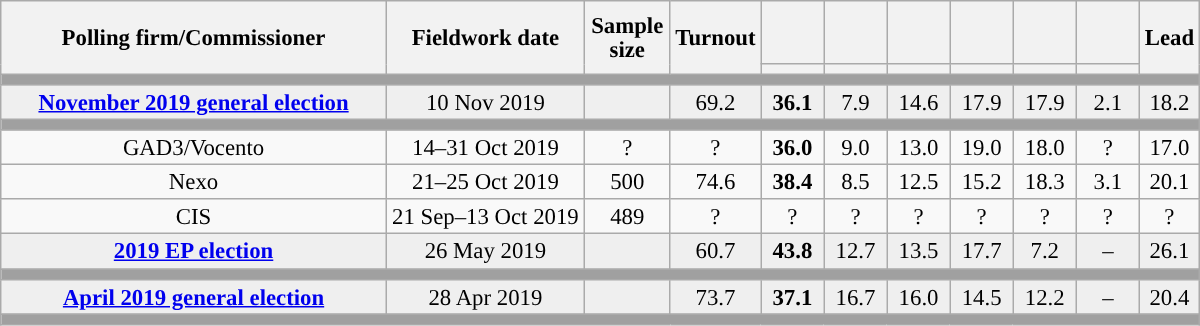<table class="wikitable collapsible collapsed" style="text-align:center; font-size:95%; line-height:16px;">
<tr style="height:42px;">
<th style="width:250px;" rowspan="2">Polling firm/Commissioner</th>
<th style="width:125px;" rowspan="2">Fieldwork date</th>
<th style="width:50px;" rowspan="2">Sample size</th>
<th style="width:45px;" rowspan="2">Turnout</th>
<th style="width:35px;"></th>
<th style="width:35px;"></th>
<th style="width:35px;"></th>
<th style="width:35px;"></th>
<th style="width:35px;"></th>
<th style="width:35px;"></th>
<th style="width:30px;" rowspan="2">Lead</th>
</tr>
<tr>
<th style="color:inherit;background:"></th>
<th style="color:inherit;background:"></th>
<th style="color:inherit;background:"></th>
<th style="color:inherit;background:"></th>
<th style="color:inherit;background:"></th>
<th style="color:inherit;background:"></th>
</tr>
<tr>
<td colspan="11" style="background:#A0A0A0"></td>
</tr>
<tr style="background:#EFEFEF;">
<td><strong><a href='#'>November 2019 general election</a></strong></td>
<td>10 Nov 2019</td>
<td></td>
<td>69.2</td>
<td><strong>36.1</strong><br></td>
<td>7.9<br></td>
<td>14.6<br></td>
<td>17.9<br></td>
<td>17.9<br></td>
<td>2.1<br></td>
<td style="background:">18.2</td>
</tr>
<tr>
<td colspan="11" style="background:#A0A0A0"></td>
</tr>
<tr>
<td>GAD3/Vocento</td>
<td>14–31 Oct 2019</td>
<td>?</td>
<td>?</td>
<td><strong>36.0</strong><br></td>
<td>9.0<br></td>
<td>13.0<br></td>
<td>19.0<br></td>
<td>18.0<br></td>
<td>?<br></td>
<td style="background:">17.0</td>
</tr>
<tr>
<td>Nexo</td>
<td>21–25 Oct 2019</td>
<td>500</td>
<td>74.6</td>
<td><strong>38.4</strong><br></td>
<td>8.5<br></td>
<td>12.5<br></td>
<td>15.2<br></td>
<td>18.3<br></td>
<td>3.1<br></td>
<td style="background:">20.1</td>
</tr>
<tr>
<td>CIS</td>
<td>21 Sep–13 Oct 2019</td>
<td>489</td>
<td>?</td>
<td>?<br></td>
<td>?<br></td>
<td>?<br></td>
<td>?<br></td>
<td>?<br></td>
<td>?<br></td>
<td style="background:">?</td>
</tr>
<tr style="background:#EFEFEF;">
<td><strong><a href='#'>2019 EP election</a></strong></td>
<td>26 May 2019</td>
<td></td>
<td>60.7</td>
<td><strong>43.8</strong><br></td>
<td>12.7<br></td>
<td>13.5<br></td>
<td>17.7<br></td>
<td>7.2<br></td>
<td>–</td>
<td style="background:">26.1</td>
</tr>
<tr>
<td colspan="11" style="background:#A0A0A0"></td>
</tr>
<tr style="background:#EFEFEF;">
<td><strong><a href='#'>April 2019 general election</a></strong></td>
<td>28 Apr 2019</td>
<td></td>
<td>73.7</td>
<td><strong>37.1</strong><br></td>
<td>16.7<br></td>
<td>16.0<br></td>
<td>14.5<br></td>
<td>12.2<br></td>
<td>–</td>
<td style="background:">20.4</td>
</tr>
<tr>
<td colspan="11" style="background:#A0A0A0"></td>
</tr>
</table>
